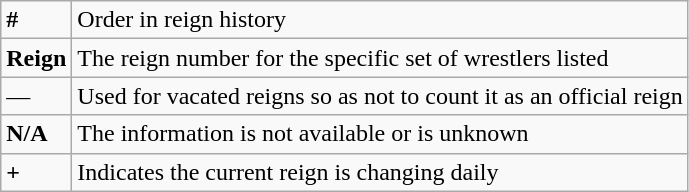<table class="wikitable">
<tr>
<td><strong>#</strong></td>
<td>Order in reign history</td>
</tr>
<tr>
<td><strong>Reign</strong></td>
<td>The reign number for the specific set of wrestlers listed</td>
</tr>
<tr>
<td>—</td>
<td>Used for vacated reigns so as not to count it as an official reign</td>
</tr>
<tr>
<td><strong>N/A</strong></td>
<td>The information is not available or is unknown</td>
</tr>
<tr>
<td><strong>+</strong></td>
<td>Indicates the current reign is changing daily</td>
</tr>
</table>
